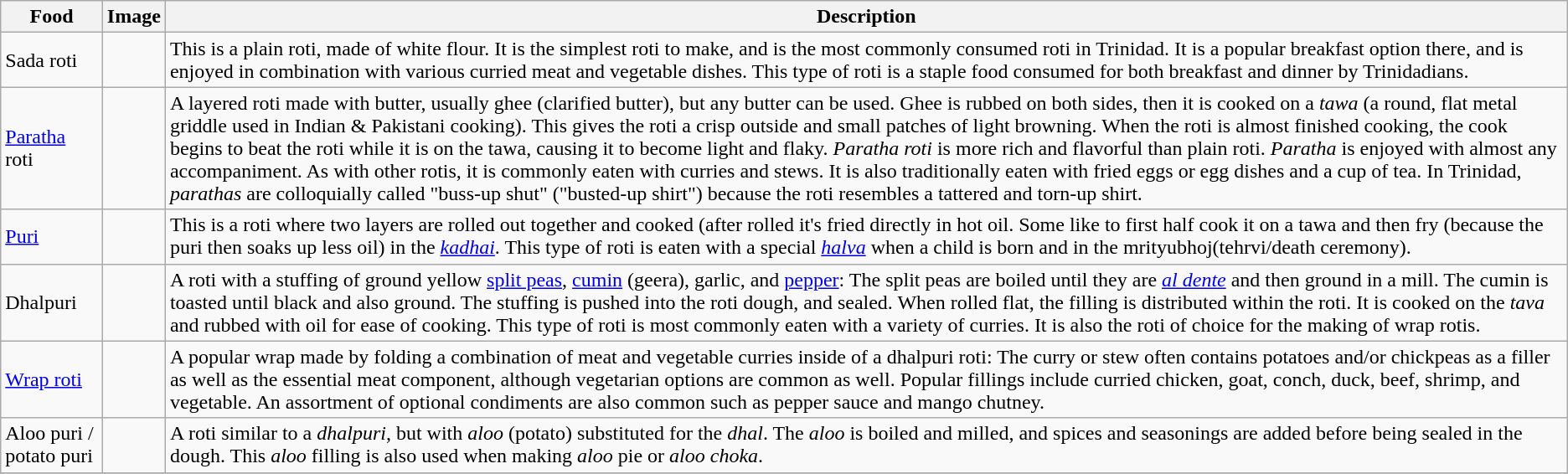<table class="wikitable">
<tr>
<th>Food</th>
<th>Image</th>
<th>Description</th>
</tr>
<tr>
<td>Sada roti</td>
<td></td>
<td>This is a plain roti, made of white flour. It is the simplest roti to make, and is the most commonly consumed roti in Trinidad. It is a popular breakfast option there, and is enjoyed in combination with various curried meat and vegetable dishes. This type of roti is a staple food consumed for both breakfast and dinner by Trinidadians.</td>
</tr>
<tr>
<td><a href='#'>Paratha</a> roti</td>
<td></td>
<td>A layered roti made with butter, usually ghee (clarified butter), but any butter can be used. Ghee is rubbed on both sides, then it is cooked on a <em>tawa</em> (a round, flat metal griddle used in Indian & Pakistani cooking). This gives the roti a crisp outside and small patches of light browning. When the roti is almost finished cooking, the cook begins to beat the roti while it is on the tawa, causing it to become light and flaky. <em>Paratha roti</em> is more rich and flavorful than plain roti. <em>Paratha</em> is enjoyed with almost any accompaniment. As with other rotis, it is commonly eaten with curries and stews. It is also traditionally eaten with fried eggs or egg dishes and a cup of tea. In Trinidad, <em>parathas</em> are colloquially called "buss-up shut" ("busted-up shirt") because the roti resembles a tattered and torn-up shirt.</td>
</tr>
<tr>
<td><a href='#'>Puri</a></td>
<td></td>
<td>This is a roti where two layers are rolled out together and cooked (after rolled it's fried directly in hot oil. Some like to first half cook it on a tawa and then fry (because the puri then soaks up less oil) in the <em><a href='#'>kadhai</a></em>. This type of roti is eaten with a special<em> <a href='#'>halva</a> </em>when a child is born and in the mrityubhoj(tehrvi/death ceremony).</td>
</tr>
<tr>
<td>Dhalpuri</td>
<td></td>
<td>A roti with a stuffing of ground yellow <a href='#'>split peas</a>, <a href='#'>cumin</a> (geera), garlic, and <a href='#'>pepper</a>: The split peas are boiled until they are <em><a href='#'>al dente</a></em> and then ground in a mill. The cumin is toasted until black and also ground. The stuffing is pushed into the roti dough, and sealed. When rolled flat, the filling is distributed within the roti. It is cooked on the <em>tava</em> and rubbed with oil for ease of cooking. This type of roti is most commonly eaten with a variety of curries. It is also the roti of choice for the making of wrap rotis.</td>
</tr>
<tr>
<td><a href='#'>Wrap roti</a></td>
<td></td>
<td>A popular wrap made by folding a combination of meat and vegetable curries inside of a dhalpuri roti: The curry or stew often contains potatoes and/or chickpeas as a filler as well as the essential meat component, although vegetarian options are common as well. Popular fillings include curried chicken, goat, conch, duck, beef, shrimp, and vegetable. An assortment of optional condiments are also common such as pepper sauce and mango chutney.</td>
</tr>
<tr>
<td>Aloo puri / potato puri</td>
<td></td>
<td>A roti similar to a <em>dhalpuri</em>, but with <em>aloo</em> (potato) substituted for the <em>dhal</em>. The <em>aloo</em> is boiled and milled, and spices and seasonings are added before being sealed in the dough. This <em>aloo</em> filling is also used when making <em>aloo</em> pie or <em>aloo choka</em>.</td>
</tr>
<tr>
</tr>
</table>
